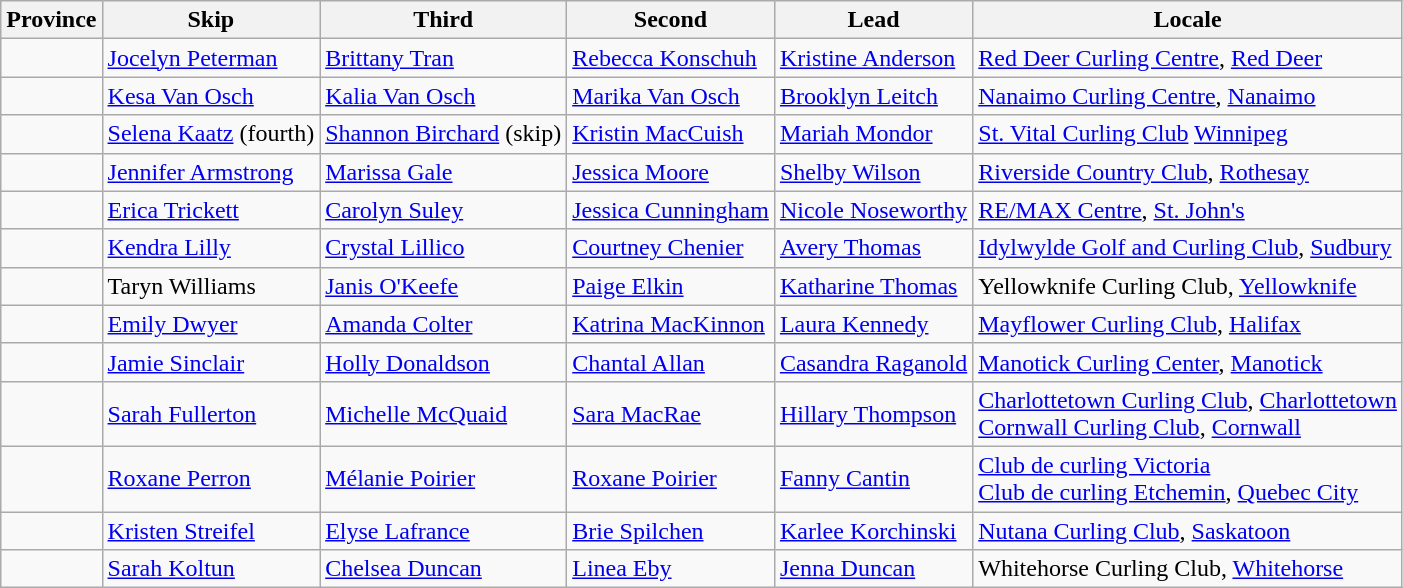<table class="wikitable">
<tr>
<th>Province</th>
<th>Skip</th>
<th>Third</th>
<th>Second</th>
<th>Lead</th>
<th>Locale</th>
</tr>
<tr>
<td></td>
<td><a href='#'>Jocelyn Peterman</a></td>
<td><a href='#'>Brittany Tran</a></td>
<td><a href='#'>Rebecca Konschuh</a></td>
<td><a href='#'>Kristine Anderson</a></td>
<td><a href='#'>Red Deer Curling Centre</a>, <a href='#'>Red Deer</a></td>
</tr>
<tr>
<td></td>
<td><a href='#'>Kesa Van Osch</a></td>
<td><a href='#'>Kalia Van Osch</a></td>
<td><a href='#'>Marika Van Osch</a></td>
<td><a href='#'>Brooklyn Leitch</a></td>
<td><a href='#'>Nanaimo Curling Centre</a>, <a href='#'>Nanaimo</a></td>
</tr>
<tr>
<td></td>
<td><a href='#'>Selena Kaatz</a> (fourth)</td>
<td><a href='#'>Shannon Birchard</a> (skip)</td>
<td><a href='#'>Kristin MacCuish</a></td>
<td><a href='#'>Mariah Mondor</a></td>
<td><a href='#'>St. Vital Curling Club</a> <a href='#'>Winnipeg</a></td>
</tr>
<tr>
<td></td>
<td><a href='#'>Jennifer Armstrong</a></td>
<td><a href='#'>Marissa Gale</a></td>
<td><a href='#'>Jessica Moore</a></td>
<td><a href='#'>Shelby Wilson</a></td>
<td><a href='#'>Riverside Country Club</a>, <a href='#'>Rothesay</a></td>
</tr>
<tr>
<td></td>
<td><a href='#'>Erica Trickett</a></td>
<td><a href='#'>Carolyn Suley</a></td>
<td><a href='#'>Jessica Cunningham</a></td>
<td><a href='#'>Nicole Noseworthy</a></td>
<td><a href='#'>RE/MAX Centre</a>, <a href='#'>St. John's</a></td>
</tr>
<tr>
<td></td>
<td><a href='#'>Kendra Lilly</a></td>
<td><a href='#'>Crystal Lillico</a></td>
<td><a href='#'>Courtney Chenier</a></td>
<td><a href='#'>Avery Thomas</a></td>
<td><a href='#'>Idylwylde Golf and Curling Club</a>, <a href='#'>Sudbury</a></td>
</tr>
<tr>
<td></td>
<td>Taryn Williams</td>
<td><a href='#'>Janis O'Keefe</a></td>
<td><a href='#'>Paige Elkin</a></td>
<td><a href='#'>Katharine Thomas</a></td>
<td>Yellowknife Curling Club, <a href='#'>Yellowknife</a></td>
</tr>
<tr>
<td></td>
<td><a href='#'>Emily Dwyer</a></td>
<td><a href='#'>Amanda Colter</a></td>
<td><a href='#'>Katrina MacKinnon</a></td>
<td><a href='#'>Laura Kennedy</a></td>
<td><a href='#'>Mayflower Curling Club</a>, <a href='#'>Halifax</a></td>
</tr>
<tr>
<td></td>
<td><a href='#'>Jamie Sinclair</a></td>
<td><a href='#'>Holly Donaldson</a></td>
<td><a href='#'>Chantal Allan</a></td>
<td><a href='#'>Casandra Raganold</a></td>
<td><a href='#'>Manotick Curling Center</a>, <a href='#'>Manotick</a></td>
</tr>
<tr>
<td></td>
<td><a href='#'>Sarah Fullerton</a></td>
<td><a href='#'>Michelle McQuaid</a></td>
<td><a href='#'>Sara MacRae</a></td>
<td><a href='#'>Hillary Thompson</a></td>
<td><a href='#'>Charlottetown Curling Club</a>, <a href='#'>Charlottetown</a> <br> <a href='#'>Cornwall Curling Club</a>, <a href='#'>Cornwall</a></td>
</tr>
<tr>
<td></td>
<td><a href='#'>Roxane Perron</a></td>
<td><a href='#'>Mélanie Poirier</a></td>
<td><a href='#'>Roxane Poirier</a></td>
<td><a href='#'>Fanny Cantin</a></td>
<td><a href='#'>Club de curling Victoria</a> <br> <a href='#'>Club de curling Etchemin</a>, <a href='#'>Quebec City</a></td>
</tr>
<tr>
<td></td>
<td><a href='#'>Kristen Streifel</a></td>
<td><a href='#'>Elyse Lafrance</a></td>
<td><a href='#'>Brie Spilchen</a></td>
<td><a href='#'>Karlee Korchinski</a></td>
<td><a href='#'>Nutana Curling Club</a>, <a href='#'>Saskatoon</a></td>
</tr>
<tr>
<td></td>
<td><a href='#'>Sarah Koltun</a></td>
<td><a href='#'>Chelsea Duncan</a></td>
<td><a href='#'>Linea Eby</a></td>
<td><a href='#'>Jenna Duncan</a></td>
<td>Whitehorse Curling Club, <a href='#'>Whitehorse</a></td>
</tr>
</table>
